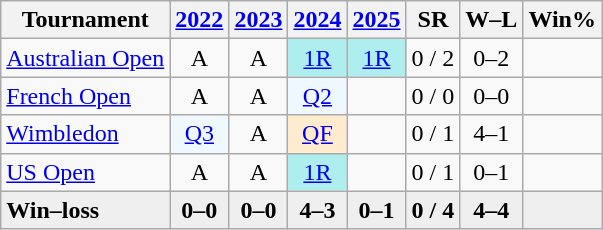<table class="wikitable" style=text-align:center>
<tr>
<th>Tournament</th>
<th><a href='#'>2022</a></th>
<th><a href='#'>2023</a></th>
<th><a href='#'>2024</a></th>
<th><a href='#'>2025</a></th>
<th>SR</th>
<th>W–L</th>
<th>Win%</th>
</tr>
<tr>
<td align=left><a href='#'>Australian Open</a></td>
<td>A</td>
<td>A</td>
<td bgcolor=afeeee><a href='#'>1R</a></td>
<td bgcolor=afeeee><a href='#'>1R</a></td>
<td>0 / 2</td>
<td>0–2</td>
<td></td>
</tr>
<tr>
<td align=left><a href='#'>French Open</a></td>
<td>A</td>
<td>A</td>
<td bgcolor=f0f8ff><a href='#'>Q2</a></td>
<td></td>
<td>0 / 0</td>
<td>0–0</td>
<td></td>
</tr>
<tr>
<td align=left><a href='#'>Wimbledon</a></td>
<td bgcolor=f0f8ff><a href='#'>Q3</a></td>
<td>A</td>
<td bgcolor=ffebcd><a href='#'>QF</a></td>
<td></td>
<td>0 / 1</td>
<td>4–1</td>
<td></td>
</tr>
<tr>
<td align=left><a href='#'>US Open</a></td>
<td>A</td>
<td>A</td>
<td bgcolor=afeeee><a href='#'>1R</a></td>
<td></td>
<td>0 / 1</td>
<td>0–1</td>
<td></td>
</tr>
<tr style=background:#efefef;font-weight:bold>
<td align=left>Win–loss</td>
<td>0–0</td>
<td>0–0</td>
<td>4–3</td>
<td>0–1</td>
<td>0 / 4</td>
<td>4–4</td>
<td></td>
</tr>
</table>
